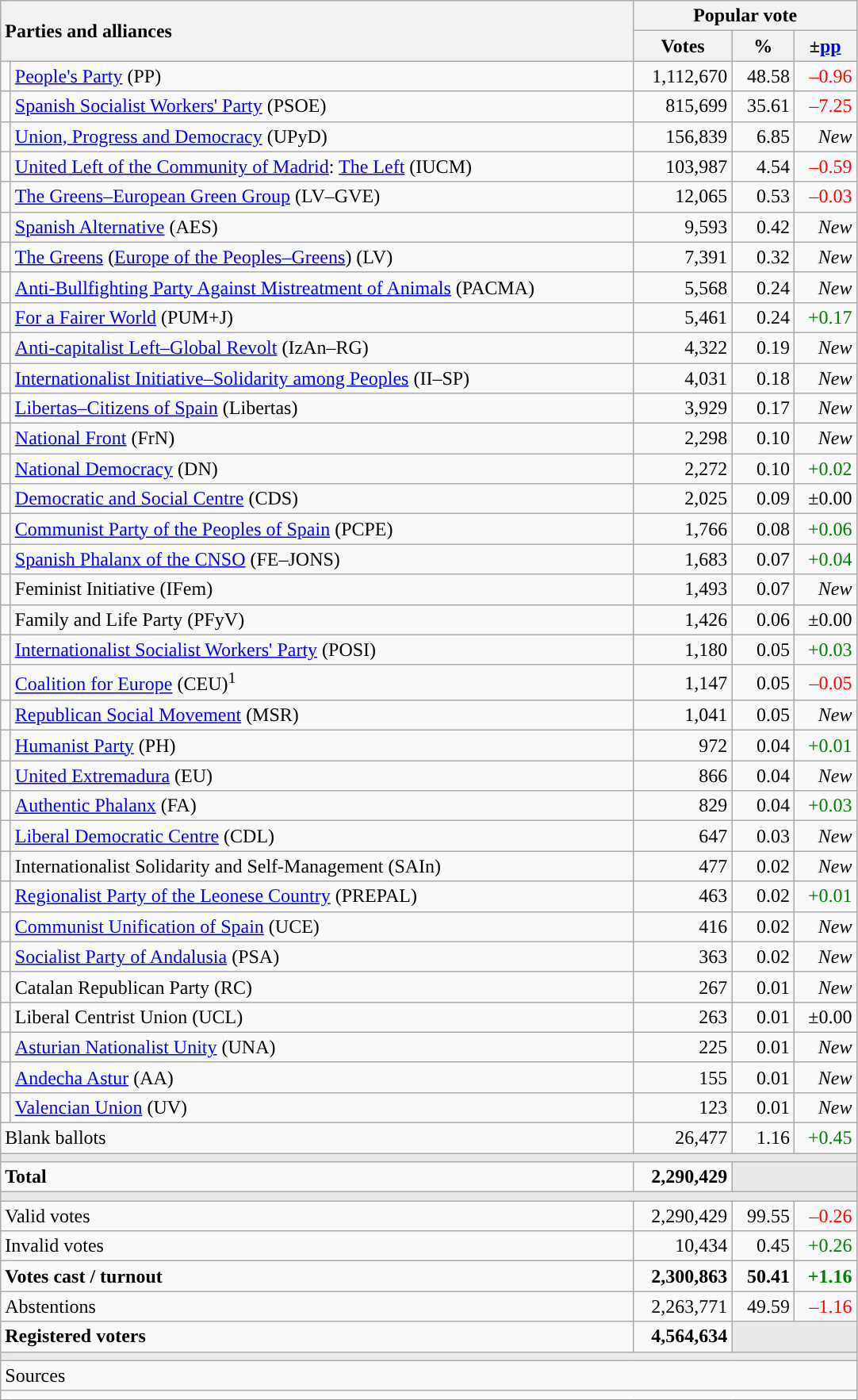<table class="wikitable" style="text-align:right">
<tr>
<th style="text-align:left;" rowspan="2" colspan="2" width="525">Parties and alliances</th>
<th colspan="3">Popular vote</th>
</tr>
<tr>
<th width="75">Votes</th>
<th width="45">%</th>
<th width="45">±<a href='#'>pp</a></th>
</tr>
<tr>
<td width="1" style="color:inherit;background:"></td>
<td align="left"><a href='#'>People's Party</a> (PP)</td>
<td>1,112,670</td>
<td>48.58</td>
<td style="color:red;">–0.96</td>
</tr>
<tr>
<td style="color:inherit;background:"></td>
<td align="left"><a href='#'>Spanish Socialist Workers' Party</a> (PSOE)</td>
<td>815,699</td>
<td>35.61</td>
<td style="color:red;">–7.25</td>
</tr>
<tr>
<td style="color:inherit;background:"></td>
<td align="left"><a href='#'>Union, Progress and Democracy</a> (UPyD)</td>
<td>156,839</td>
<td>6.85</td>
<td><em>New</em></td>
</tr>
<tr>
<td style="color:inherit;background:"></td>
<td align="left"><a href='#'>United Left of the Community of Madrid</a>: <a href='#'>The Left</a> (IUCM)</td>
<td>103,987</td>
<td>4.54</td>
<td style="color:red;">–0.59</td>
</tr>
<tr>
<td style="color:inherit;background:"></td>
<td align="left"><a href='#'>The Greens–European Green Group</a> (LV–GVE)</td>
<td>12,065</td>
<td>0.53</td>
<td style="color:red;">–0.03</td>
</tr>
<tr>
<td style="color:inherit;background:"></td>
<td align="left"><a href='#'>Spanish Alternative</a> (AES)</td>
<td>9,593</td>
<td>0.42</td>
<td><em>New</em></td>
</tr>
<tr>
<td style="color:inherit;background:"></td>
<td align="left"><a href='#'>The Greens</a> (<a href='#'>Europe of the Peoples–Greens</a>) (LV)</td>
<td>7,391</td>
<td>0.32</td>
<td><em>New</em></td>
</tr>
<tr>
<td style="color:inherit;background:"></td>
<td align="left"><a href='#'>Anti-Bullfighting Party Against Mistreatment of Animals</a> (PACMA)</td>
<td>5,568</td>
<td>0.24</td>
<td><em>New</em></td>
</tr>
<tr>
<td style="color:inherit;background:"></td>
<td align="left"><a href='#'>For a Fairer World</a> (PUM+J)</td>
<td>5,461</td>
<td>0.24</td>
<td style="color:green;">+0.17</td>
</tr>
<tr>
<td style="color:inherit;background:"></td>
<td align="left"><a href='#'>Anti-capitalist Left–Global Revolt</a> (IzAn–RG)</td>
<td>4,322</td>
<td>0.19</td>
<td><em>New</em></td>
</tr>
<tr>
<td style="color:inherit;background:"></td>
<td align="left"><a href='#'>Internationalist Initiative–Solidarity among Peoples</a> (II–SP)</td>
<td>4,031</td>
<td>0.18</td>
<td><em>New</em></td>
</tr>
<tr>
<td style="color:inherit;background:"></td>
<td align="left"><a href='#'>Libertas–Citizens of Spain</a> (Libertas)</td>
<td>3,929</td>
<td>0.17</td>
<td><em>New</em></td>
</tr>
<tr>
<td style="color:inherit;background:"></td>
<td align="left"><a href='#'>National Front</a> (FrN)</td>
<td>2,298</td>
<td>0.10</td>
<td><em>New</em></td>
</tr>
<tr>
<td style="color:inherit;background:"></td>
<td align="left"><a href='#'>National Democracy</a> (DN)</td>
<td>2,272</td>
<td>0.10</td>
<td style="color:green;">+0.02</td>
</tr>
<tr>
<td style="color:inherit;background:"></td>
<td align="left"><a href='#'>Democratic and Social Centre</a> (CDS)</td>
<td>2,025</td>
<td>0.09</td>
<td>±0.00</td>
</tr>
<tr>
<td style="color:inherit;background:"></td>
<td align="left"><a href='#'>Communist Party of the Peoples of Spain</a> (PCPE)</td>
<td>1,766</td>
<td>0.08</td>
<td style="color:green;">+0.06</td>
</tr>
<tr>
<td style="color:inherit;background:"></td>
<td align="left"><a href='#'>Spanish Phalanx of the CNSO</a> (FE–JONS)</td>
<td>1,683</td>
<td>0.07</td>
<td style="color:green;">+0.04</td>
</tr>
<tr>
<td style="color:inherit;background:"></td>
<td align="left">Feminist Initiative (IFem)</td>
<td>1,493</td>
<td>0.07</td>
<td><em>New</em></td>
</tr>
<tr>
<td style="color:inherit;background:"></td>
<td align="left">Family and Life Party (PFyV)</td>
<td>1,426</td>
<td>0.06</td>
<td>±0.00</td>
</tr>
<tr>
<td style="color:inherit;background:"></td>
<td align="left"><a href='#'>Internationalist Socialist Workers' Party</a> (POSI)</td>
<td>1,180</td>
<td>0.05</td>
<td style="color:green;">+0.03</td>
</tr>
<tr>
<td style="color:inherit;background:"></td>
<td align="left"><a href='#'>Coalition for Europe</a> (CEU)<sup>1</sup></td>
<td>1,147</td>
<td>0.05</td>
<td style="color:red;">–0.05</td>
</tr>
<tr>
<td style="color:inherit;background:"></td>
<td align="left"><a href='#'>Republican Social Movement</a> (MSR)</td>
<td>1,041</td>
<td>0.05</td>
<td><em>New</em></td>
</tr>
<tr>
<td style="color:inherit;background:"></td>
<td align="left"><a href='#'>Humanist Party</a> (PH)</td>
<td>972</td>
<td>0.04</td>
<td style="color:green;">+0.01</td>
</tr>
<tr>
<td style="color:inherit;background:"></td>
<td align="left"><a href='#'>United Extremadura</a> (EU)</td>
<td>866</td>
<td>0.04</td>
<td><em>New</em></td>
</tr>
<tr>
<td style="color:inherit;background:"></td>
<td align="left"><a href='#'>Authentic Phalanx</a> (FA)</td>
<td>829</td>
<td>0.04</td>
<td style="color:green;">+0.03</td>
</tr>
<tr>
<td style="color:inherit;background:"></td>
<td align="left"><a href='#'>Liberal Democratic Centre</a> (CDL)</td>
<td>647</td>
<td>0.03</td>
<td><em>New</em></td>
</tr>
<tr>
<td style="color:inherit;background:"></td>
<td align="left">Internationalist Solidarity and Self-Management (SAIn)</td>
<td>477</td>
<td>0.02</td>
<td><em>New</em></td>
</tr>
<tr>
<td style="color:inherit;background:"></td>
<td align="left"><a href='#'>Regionalist Party of the Leonese Country</a> (PREPAL)</td>
<td>463</td>
<td>0.02</td>
<td style="color:green;">+0.01</td>
</tr>
<tr>
<td style="color:inherit;background:"></td>
<td align="left"><a href='#'>Communist Unification of Spain</a> (UCE)</td>
<td>416</td>
<td>0.02</td>
<td><em>New</em></td>
</tr>
<tr>
<td style="color:inherit;background:"></td>
<td align="left"><a href='#'>Socialist Party of Andalusia</a> (PSA)</td>
<td>363</td>
<td>0.02</td>
<td><em>New</em></td>
</tr>
<tr>
<td style="color:inherit;background:"></td>
<td align="left">Catalan Republican Party (RC)</td>
<td>267</td>
<td>0.01</td>
<td><em>New</em></td>
</tr>
<tr>
<td style="color:inherit;background:"></td>
<td align="left">Liberal Centrist Union (UCL)</td>
<td>263</td>
<td>0.01</td>
<td>±0.00</td>
</tr>
<tr>
<td style="color:inherit;background:"></td>
<td align="left"><a href='#'>Asturian Nationalist Unity</a> (UNA)</td>
<td>225</td>
<td>0.01</td>
<td><em>New</em></td>
</tr>
<tr>
<td style="color:inherit;background:"></td>
<td align="left"><a href='#'>Andecha Astur</a> (AA)</td>
<td>155</td>
<td>0.01</td>
<td><em>New</em></td>
</tr>
<tr>
<td style="color:inherit;background:"></td>
<td align="left"><a href='#'>Valencian Union</a> (UV)</td>
<td>123</td>
<td>0.01</td>
<td><em>New</em></td>
</tr>
<tr>
<td align="left" colspan="2">Blank ballots</td>
<td>26,477</td>
<td>1.16</td>
<td style="color:green;">+0.45</td>
</tr>
<tr>
<td colspan="5" bgcolor="#E9E9E9"></td>
</tr>
<tr style="font-weight:bold;">
<td align="left" colspan="2">Total</td>
<td>2,290,429</td>
<td bgcolor="#E9E9E9" colspan="2"></td>
</tr>
<tr>
<td colspan="5" bgcolor="#E9E9E9"></td>
</tr>
<tr>
<td align="left" colspan="2">Valid votes</td>
<td>2,290,429</td>
<td>99.55</td>
<td style="color:red;">–0.26</td>
</tr>
<tr>
<td align="left" colspan="2">Invalid votes</td>
<td>10,434</td>
<td>0.45</td>
<td style="color:green;">+0.26</td>
</tr>
<tr style="font-weight:bold;">
<td align="left" colspan="2">Votes cast / turnout</td>
<td>2,300,863</td>
<td>50.41</td>
<td style="color:green;">+1.16</td>
</tr>
<tr>
<td align="left" colspan="2">Abstentions</td>
<td>2,263,771</td>
<td>49.59</td>
<td style="color:red;">–1.16</td>
</tr>
<tr style="font-weight:bold;">
<td align="left" colspan="2">Registered voters</td>
<td>4,564,634</td>
<td bgcolor="#E9E9E9" colspan="2"></td>
</tr>
<tr>
<td colspan="5" bgcolor="#E9E9E9"></td>
</tr>
<tr>
<td align="left" colspan="5">Sources</td>
</tr>
<tr>
<td colspan="5" style="text-align:left; max-width:680px;"></td>
</tr>
</table>
